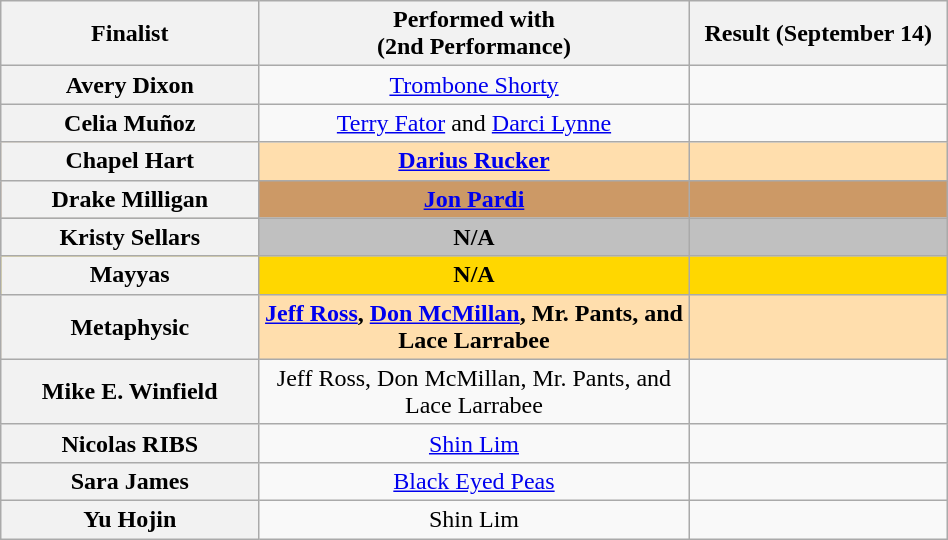<table class="wikitable sortable plainrowheaders" style="text-align:center" width="50%;">
<tr>
<th class="unsortable" style="width:10em;">Finalist</th>
<th class="unsortable" style="width:17em;">Performed with<br>(2nd Performance)</th>
<th style="width:10em;">Result (September 14)</th>
</tr>
<tr>
<th scope="row">Avery Dixon</th>
<td><a href='#'>Trombone Shorty</a></td>
<td></td>
</tr>
<tr>
<th scope="row">Celia Muñoz</th>
<td><a href='#'>Terry Fator</a> and <a href='#'>Darci Lynne</a></td>
<td></td>
</tr>
<tr style="background:NavajoWhite">
<th scope="row"><strong>Chapel Hart</strong></th>
<td><strong><a href='#'>Darius Rucker</a></strong> </td>
<td><strong></strong></td>
</tr>
<tr style="background:#c96">
<th scope="row"><strong>Drake Milligan</strong></th>
<td><strong><a href='#'>Jon Pardi</a></strong> </td>
<td><strong></strong></td>
</tr>
<tr style="background:silver">
<th scope="row"><strong>Kristy Sellars</strong></th>
<td><strong>N/A</strong> </td>
<td><strong></strong></td>
</tr>
<tr style="background:gold">
<th scope="row"><strong>Mayyas</strong></th>
<td><strong>N/A</strong> </td>
<td><strong></strong></td>
</tr>
<tr style="background:NavajoWhite">
<th scope="row"><strong>Metaphysic</strong></th>
<td><strong><a href='#'>Jeff Ross</a>, <a href='#'>Don McMillan</a>, Mr. Pants, and Lace Larrabee</strong> </td>
<td><strong></strong></td>
</tr>
<tr>
<th scope="row">Mike E. Winfield</th>
<td>Jeff Ross, Don McMillan, Mr. Pants, and Lace Larrabee </td>
<td></td>
</tr>
<tr>
<th scope="row">Nicolas RIBS</th>
<td><a href='#'>Shin Lim</a> </td>
<td></td>
</tr>
<tr>
<th scope="row">Sara James</th>
<td><a href='#'>Black Eyed Peas</a></td>
<td></td>
</tr>
<tr>
<th scope="row">Yu Hojin</th>
<td>Shin Lim </td>
<td></td>
</tr>
</table>
